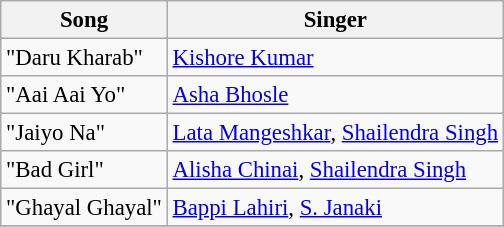<table class="wikitable" style="font-size:95%;">
<tr>
<th>Song</th>
<th>Singer</th>
</tr>
<tr>
<td>"Daru Kharab"</td>
<td><a href='#'>Kishore Kumar</a></td>
</tr>
<tr>
<td>"Aai Aai Yo"</td>
<td><a href='#'>Asha Bhosle</a></td>
</tr>
<tr>
<td>"Jaiyo Na"</td>
<td><a href='#'>Lata Mangeshkar</a>, <a href='#'>Shailendra Singh</a></td>
</tr>
<tr>
<td>"Bad Girl"</td>
<td><a href='#'>Alisha Chinai</a>, <a href='#'>Shailendra Singh</a></td>
</tr>
<tr>
<td>"Ghayal Ghayal"</td>
<td><a href='#'>Bappi Lahiri</a>, <a href='#'>S. Janaki</a></td>
</tr>
<tr>
</tr>
</table>
